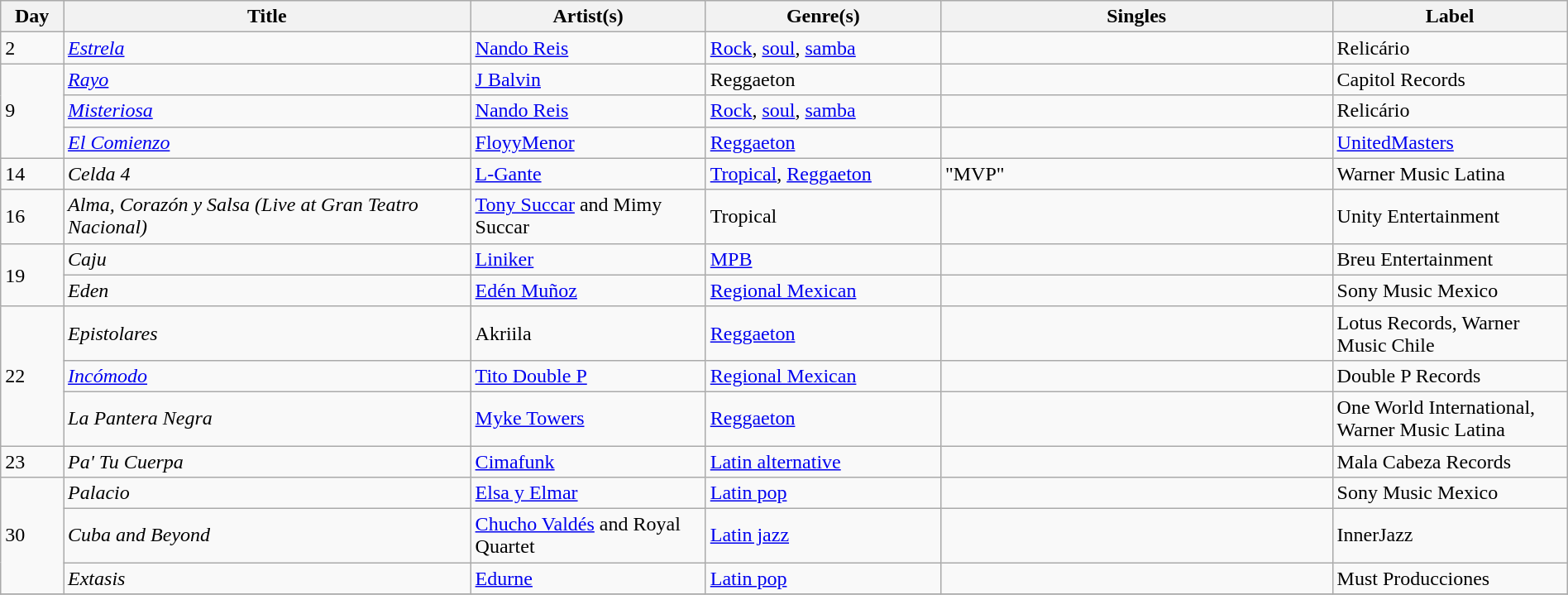<table class="wikitable" style="width:100%; margin-bottom:4px">
<tr>
<th scope="col" width="4%">Day</th>
<th scope="col" width="26%">Title</th>
<th scope="col" width="15%">Artist(s)</th>
<th scope="col" width="15%">Genre(s)</th>
<th scope="col" width="25%">Singles</th>
<th scope="col" width="15%">Label</th>
</tr>
<tr>
<td>2</td>
<td><em><a href='#'>Estrela</a></em></td>
<td><a href='#'>Nando Reis</a></td>
<td><a href='#'>Rock</a>, <a href='#'>soul</a>, <a href='#'>samba</a></td>
<td></td>
<td>Relicário</td>
</tr>
<tr>
<td rowspan="3">9</td>
<td><em><a href='#'>Rayo</a></em></td>
<td><a href='#'>J Balvin</a></td>
<td>Reggaeton</td>
<td></td>
<td>Capitol Records</td>
</tr>
<tr>
<td><em><a href='#'>Misteriosa</a></em></td>
<td><a href='#'>Nando Reis</a></td>
<td><a href='#'>Rock</a>, <a href='#'>soul</a>, <a href='#'>samba</a></td>
<td></td>
<td>Relicário</td>
</tr>
<tr>
<td><em><a href='#'>El Comienzo</a></em></td>
<td><a href='#'>FloyyMenor</a></td>
<td><a href='#'>Reggaeton</a></td>
<td></td>
<td><a href='#'>UnitedMasters</a></td>
</tr>
<tr>
<td>14</td>
<td><em>Celda 4</em></td>
<td><a href='#'>L-Gante</a></td>
<td><a href='#'>Tropical</a>, <a href='#'>Reggaeton</a></td>
<td>"MVP"</td>
<td>Warner Music Latina</td>
</tr>
<tr>
<td>16</td>
<td><em>Alma, Corazón y Salsa (Live at Gran Teatro Nacional)</em></td>
<td><a href='#'>Tony Succar</a> and Mimy Succar</td>
<td>Tropical</td>
<td></td>
<td>Unity Entertainment</td>
</tr>
<tr>
<td rowspan="2">19</td>
<td><em>Caju</em></td>
<td><a href='#'>Liniker</a></td>
<td><a href='#'>MPB</a></td>
<td></td>
<td>Breu Entertainment</td>
</tr>
<tr>
<td><em>Eden</em></td>
<td><a href='#'>Edén Muñoz</a></td>
<td><a href='#'>Regional Mexican</a></td>
<td></td>
<td>Sony Music Mexico</td>
</tr>
<tr>
<td rowspan="3">22</td>
<td><em>Epistolares</em></td>
<td>Akriila</td>
<td><a href='#'>Reggaeton</a></td>
<td></td>
<td>Lotus Records, Warner Music Chile</td>
</tr>
<tr>
<td><em><a href='#'>Incómodo</a></em></td>
<td><a href='#'>Tito Double P</a></td>
<td><a href='#'>Regional Mexican</a></td>
<td></td>
<td>Double P Records</td>
</tr>
<tr>
<td><em>La Pantera Negra</em></td>
<td><a href='#'>Myke Towers</a></td>
<td><a href='#'>Reggaeton</a></td>
<td></td>
<td>One World International, Warner Music Latina</td>
</tr>
<tr>
<td>23</td>
<td><em>Pa' Tu Cuerpa</em></td>
<td><a href='#'>Cimafunk</a></td>
<td><a href='#'>Latin alternative</a></td>
<td></td>
<td>Mala Cabeza Records</td>
</tr>
<tr>
<td rowspan="3">30</td>
<td><em>Palacio</em></td>
<td><a href='#'>Elsa y Elmar</a></td>
<td><a href='#'>Latin pop</a></td>
<td></td>
<td>Sony Music Mexico</td>
</tr>
<tr>
<td><em>Cuba and Beyond</em></td>
<td><a href='#'>Chucho Valdés</a> and Royal Quartet</td>
<td><a href='#'>Latin jazz</a></td>
<td></td>
<td>InnerJazz</td>
</tr>
<tr>
<td><em>Extasis</em></td>
<td><a href='#'>Edurne</a></td>
<td><a href='#'>Latin pop</a></td>
<td></td>
<td>Must Producciones</td>
</tr>
<tr>
</tr>
</table>
